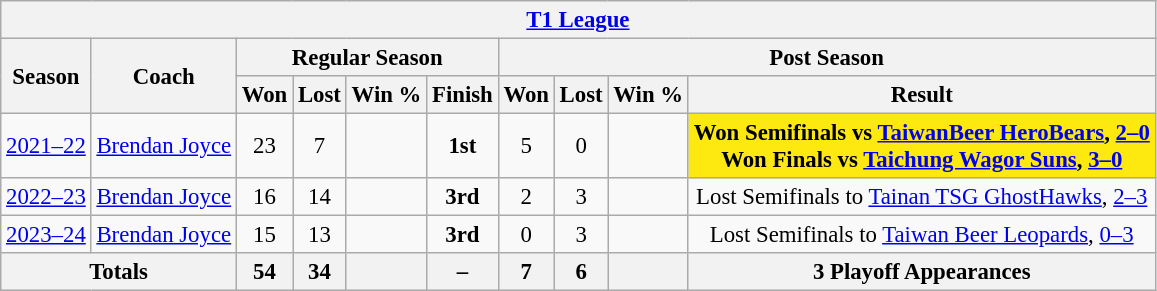<table class="wikitable" style="font-size: 95%; text-align:center;">
<tr>
<th colspan="10"><a href='#'>T1 League</a></th>
</tr>
<tr>
<th rowspan="2">Season</th>
<th rowspan="2">Coach</th>
<th colspan="4">Regular Season</th>
<th colspan="4">Post Season</th>
</tr>
<tr>
<th>Won</th>
<th>Lost</th>
<th>Win %</th>
<th>Finish</th>
<th>Won</th>
<th>Lost</th>
<th>Win %</th>
<th>Result</th>
</tr>
<tr>
<td><a href='#'>2021–22</a></td>
<td><a href='#'>Brendan Joyce</a></td>
<td>23</td>
<td>7</td>
<td></td>
<td><strong>1st</strong></td>
<td>5</td>
<td>0</td>
<td></td>
<td style="background-color: #FDE910"><strong>Won Semifinals vs <a href='#'>TaiwanBeer HeroBears</a>, <a href='#'>2–0</a></strong><br><strong>Won Finals vs <a href='#'>Taichung Wagor Suns</a>, <a href='#'>3–0</a></strong></td>
</tr>
<tr>
<td><a href='#'>2022–23</a></td>
<td><a href='#'>Brendan Joyce</a></td>
<td>16</td>
<td>14</td>
<td></td>
<td><strong>3rd</strong></td>
<td>2</td>
<td>3</td>
<td></td>
<td>Lost Semifinals to <a href='#'>Tainan TSG GhostHawks</a>, <a href='#'>2–3</a></td>
</tr>
<tr>
<td><a href='#'>2023–24</a></td>
<td><a href='#'>Brendan Joyce</a></td>
<td>15</td>
<td>13</td>
<td></td>
<td><strong>3rd</strong></td>
<td>0</td>
<td>3</td>
<td></td>
<td>Lost Semifinals to <a href='#'>Taiwan Beer Leopards</a>, <a href='#'>0–3</a></td>
</tr>
<tr>
<th colspan="2">Totals</th>
<th>54</th>
<th>34</th>
<th></th>
<th>–</th>
<th>7</th>
<th>6</th>
<th></th>
<th>3 Playoff Appearances</th>
</tr>
</table>
